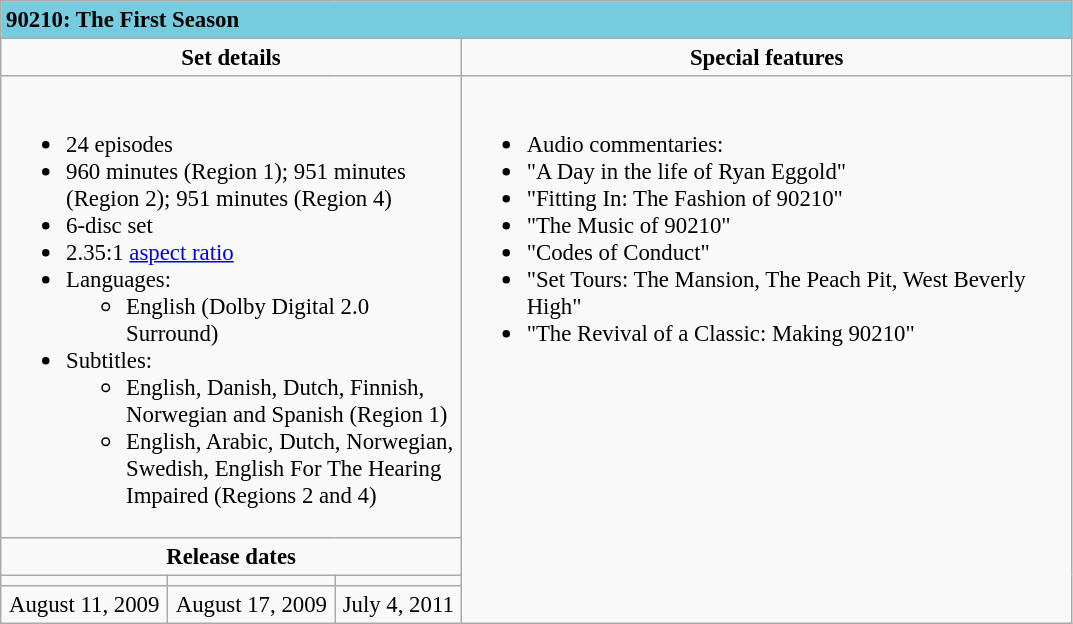<table class="wikitable" style="font-size:95%;">
<tr style="background:#75ccdf">
<td colspan="6"><strong>90210: The First Season</strong></td>
</tr>
<tr>
<td align="center" width="300" colspan="3"><strong>Set details</strong></td>
<td width="400" align="center"><strong>Special features</strong></td>
</tr>
<tr valign="top">
<td colspan="3" align="left" width="300"><br><ul><li>24 episodes</li><li>960 minutes (Region 1); 951 minutes (Region 2); 951 minutes (Region 4)</li><li>6-disc set</li><li>2.35:1 <a href='#'>aspect ratio</a></li><li>Languages:<ul><li>English (Dolby Digital 2.0 Surround)</li></ul></li><li>Subtitles:<ul><li>English, Danish, Dutch, Finnish, Norwegian and Spanish (Region 1)</li><li>English, Arabic, Dutch, Norwegian, Swedish, English For The Hearing Impaired (Regions 2 and 4)</li></ul></li></ul></td>
<td rowspan="4" align="left" width="400"><br><ul><li>Audio commentaries:</li><li>"A Day in the life of Ryan Eggold"</li><li>"Fitting In: The Fashion of 90210"</li><li>"The Music of 90210"</li><li>"Codes of Conduct"</li><li>"Set Tours: The Mansion, The Peach Pit, West Beverly High"</li><li>"The Revival of a Classic: Making 90210"</li></ul></td>
</tr>
<tr>
<td colspan="3" align="center"><strong>Release dates</strong></td>
</tr>
<tr>
<td align="center"></td>
<td align="center"></td>
<td align="center"></td>
</tr>
<tr>
<td align="center">August 11, 2009</td>
<td align="center">August 17, 2009</td>
<td align="center">July 4, 2011</td>
</tr>
</table>
